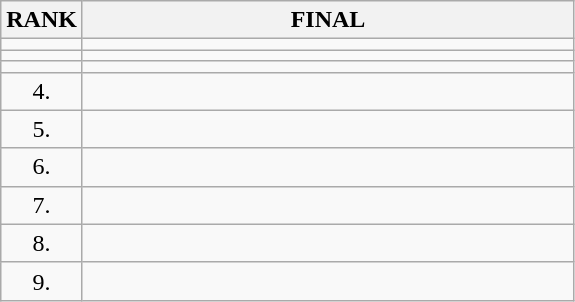<table class="wikitable">
<tr>
<th>RANK</th>
<th style="width: 20em">FINAL</th>
</tr>
<tr>
<td align="center"></td>
<td></td>
</tr>
<tr>
<td align="center"></td>
<td></td>
</tr>
<tr>
<td align="center"></td>
<td></td>
</tr>
<tr>
<td align="center">4.</td>
<td></td>
</tr>
<tr>
<td align="center">5.</td>
<td></td>
</tr>
<tr>
<td align="center">6.</td>
<td></td>
</tr>
<tr>
<td align="center">7.</td>
<td></td>
</tr>
<tr>
<td align="center">8.</td>
<td></td>
</tr>
<tr>
<td align="center">9.</td>
<td></td>
</tr>
</table>
